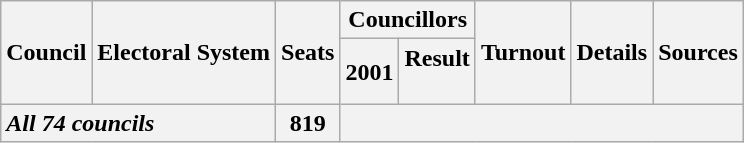<table class="wikitable" style="text-align:center">
<tr>
<th rowspan="2">Council</th>
<th rowspan="2">Electoral System</th>
<th rowspan="2">Seats</th>
<th colspan="2">Councillors</th>
<th rowspan="2">Turnout</th>
<th rowspan="2">Details</th>
<th rowspan="2">Sources</th>
</tr>
<tr>
<th>2001</th>
<th>Result<br>








































<br>






























</th>
</tr>
<tr class="sortbottom">
<th colspan="2" style="text-align:left;"><em>All 74 councils</em></th>
<th>819</th>
<th colspan="5"></th>
</tr>
</table>
